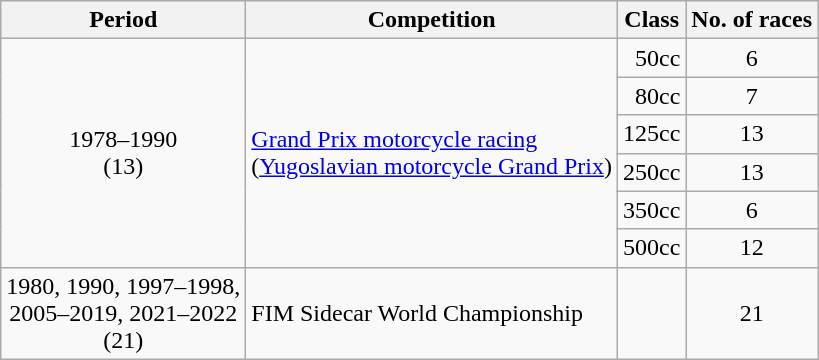<table class=wikitable style="border:1px solid #AAAAAA">
<tr bgcolor="#EFEFEF">
<th>Period</th>
<th>Competition</th>
<th>Class</th>
<th>No. of races</th>
</tr>
<tr>
<td rowspan="6" align="center">1978–1990<br>(13)</td>
<td rowspan="6"><a href='#'>Grand Prix motorcycle racing</a><br>(<a href='#'>Yugoslavian motorcycle Grand Prix</a>)</td>
<td align="right">50cc</td>
<td align="center">6</td>
</tr>
<tr>
<td align="right">80cc</td>
<td align="center">7</td>
</tr>
<tr>
<td align="right">125cc</td>
<td align="center">13</td>
</tr>
<tr>
<td align="right">250cc</td>
<td align="center">13</td>
</tr>
<tr>
<td align="right">350cc</td>
<td align="center">6</td>
</tr>
<tr>
<td align="right">500cc</td>
<td align="center">12</td>
</tr>
<tr>
<td align="center">1980, 1990, 1997–1998,<br>2005–2019, 2021–2022<br>(21)</td>
<td>FIM Sidecar World Championship</td>
<td></td>
<td align="center">21</td>
</tr>
</table>
